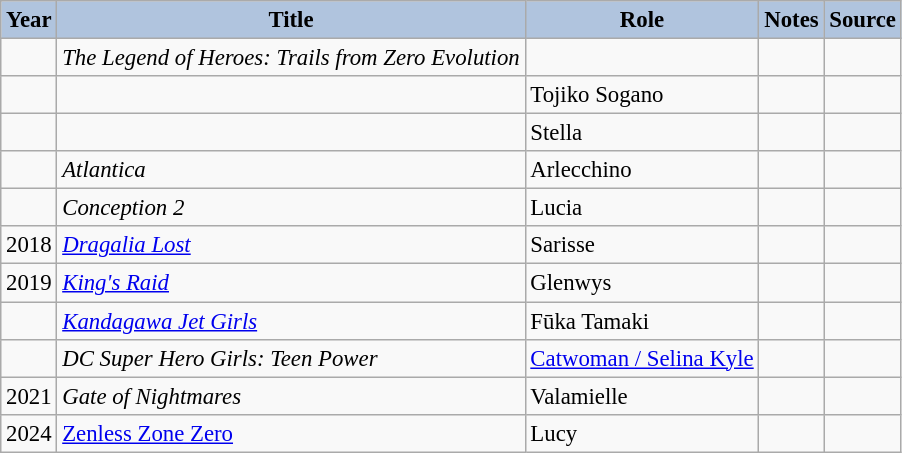<table class="wikitable sortable plainrowheaders" style="width=95%;  font-size: 95%;">
<tr>
<th style="background:#b0c4de;">Year </th>
<th style="background:#b0c4de;">Title</th>
<th style="background:#b0c4de;">Role </th>
<th style="background:#b0c4de;" class="unsortable">Notes </th>
<th style="background:#b0c4de;" class="unsortable">Source</th>
</tr>
<tr>
<td></td>
<td><em>The Legend of Heroes: Trails from Zero Evolution</em></td>
<td> </td>
<td> </td>
<td> </td>
</tr>
<tr>
<td></td>
<td><em></em></td>
<td>Tojiko Sogano</td>
<td> </td>
<td> </td>
</tr>
<tr>
<td></td>
<td><em></em></td>
<td>Stella </td>
<td> </td>
<td> </td>
</tr>
<tr>
<td></td>
<td><em>Atlantica</em></td>
<td>Arlecchino </td>
<td> </td>
<td> </td>
</tr>
<tr>
<td></td>
<td><em>Conception 2</em></td>
<td>Lucia</td>
<td> </td>
<td> </td>
</tr>
<tr>
<td>2018</td>
<td><em><a href='#'>Dragalia Lost</a></em></td>
<td>Sarisse</td>
<td></td>
<td></td>
</tr>
<tr>
<td>2019</td>
<td><em><a href='#'>King's Raid</a></em></td>
<td>Glenwys</td>
<td></td>
<td></td>
</tr>
<tr>
<td></td>
<td><em><a href='#'>Kandagawa Jet Girls</a></em></td>
<td>Fūka Tamaki</td>
<td> </td>
<td></td>
</tr>
<tr>
<td></td>
<td><em>DC Super Hero Girls: Teen Power</em></td>
<td><a href='#'>Catwoman / Selina Kyle</a></td>
<td> </td>
<td></td>
</tr>
<tr>
<td>2021</td>
<td><em>Gate of Nightmares</em></td>
<td>Valamielle</td>
<td> </td>
<td> </td>
</tr>
<tr>
<td>2024</td>
<td><a href='#'>Zenless Zone Zero</a></td>
<td>Lucy</td>
<td></td>
<td></td>
</tr>
</table>
